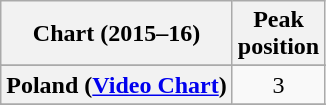<table class="wikitable sortable plainrowheaders" style="text-align:center;">
<tr>
<th>Chart (2015–16)</th>
<th>Peak<br>position</th>
</tr>
<tr>
</tr>
<tr>
</tr>
<tr>
</tr>
<tr>
</tr>
<tr>
</tr>
<tr>
<th scope="row">Poland (<a href='#'>Video Chart</a>)</th>
<td align=center>3</td>
</tr>
<tr>
</tr>
<tr>
</tr>
<tr>
</tr>
</table>
